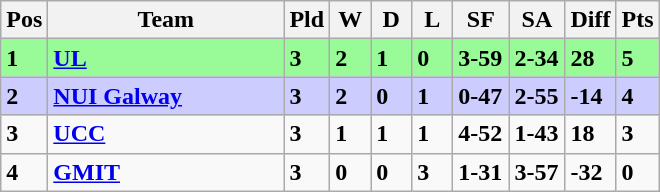<table class="wikitable" style="text-align: centre;">
<tr>
<th width=20>Pos</th>
<th width=150>Team</th>
<th width=20>Pld</th>
<th width=20>W</th>
<th width=20>D</th>
<th width=20>L</th>
<th width=30>SF</th>
<th width=30>SA</th>
<th width=20>Diff</th>
<th width=20>Pts</th>
</tr>
<tr style="background:#98FB98;">
<td><strong>1</strong></td>
<td align=left><strong> <a href='#'>UL</a> </strong></td>
<td><strong>3</strong></td>
<td><strong>2</strong></td>
<td><strong>1</strong></td>
<td><strong>0</strong></td>
<td><strong>3-59</strong></td>
<td><strong>2-34</strong></td>
<td><strong>28</strong></td>
<td><strong>5</strong></td>
</tr>
<tr style="background:#CCCCFF;">
<td><strong>2</strong></td>
<td align=left><strong> <a href='#'>NUI Galway</a> </strong></td>
<td><strong>3</strong></td>
<td><strong>2</strong></td>
<td><strong>0</strong></td>
<td><strong>1</strong></td>
<td><strong>0-47</strong></td>
<td><strong>2-55</strong></td>
<td><strong>-14</strong></td>
<td><strong>4</strong></td>
</tr>
<tr>
<td><strong>3</strong></td>
<td align=left><strong> <a href='#'>UCC</a> </strong></td>
<td><strong>3</strong></td>
<td><strong>1</strong></td>
<td><strong>1</strong></td>
<td><strong>1</strong></td>
<td><strong>4-52</strong></td>
<td><strong>1-43</strong></td>
<td><strong>18</strong></td>
<td><strong>3</strong></td>
</tr>
<tr>
<td><strong>4</strong></td>
<td align=left><strong> <a href='#'>GMIT</a> </strong></td>
<td><strong>3</strong></td>
<td><strong>0</strong></td>
<td><strong>0</strong></td>
<td><strong>3</strong></td>
<td><strong>1-31</strong></td>
<td><strong>3-57</strong></td>
<td><strong>-32</strong></td>
<td><strong>0</strong></td>
</tr>
</table>
